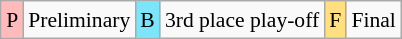<table class="wikitable" style="margin:0.5em auto; font-size:90%; line-height:1.25em; text-align:center;">
<tr>
<td style="background-color:#FFBBBB;">P</td>
<td>Preliminary</td>
<td bgcolor="#7DE5FA" align=center>B</td>
<td>3rd place play-off</td>
<td style="background-color:#FFDF80;">F</td>
<td>Final</td>
</tr>
</table>
